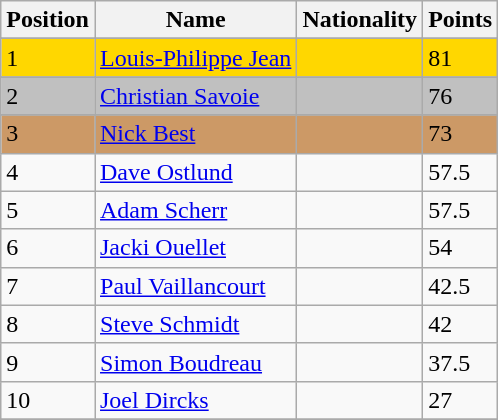<table class="wikitable">
<tr>
<th>Position</th>
<th>Name</th>
<th>Nationality</th>
<th>Points</th>
</tr>
<tr>
</tr>
<tr style="background:gold;">
<td>1</td>
<td><a href='#'>Louis-Philippe Jean</a></td>
<td></td>
<td>81</td>
</tr>
<tr>
</tr>
<tr style="background:silver;">
<td>2</td>
<td><a href='#'>Christian Savoie</a></td>
<td></td>
<td>76</td>
</tr>
<tr>
</tr>
<tr style="background:#c96;">
<td>3</td>
<td><a href='#'>Nick Best</a></td>
<td></td>
<td>73</td>
</tr>
<tr>
<td>4</td>
<td><a href='#'>Dave Ostlund</a></td>
<td></td>
<td>57.5</td>
</tr>
<tr>
<td>5</td>
<td><a href='#'>Adam Scherr</a></td>
<td></td>
<td>57.5</td>
</tr>
<tr>
<td>6</td>
<td><a href='#'>Jacki Ouellet</a></td>
<td></td>
<td>54</td>
</tr>
<tr>
<td>7</td>
<td><a href='#'>Paul Vaillancourt</a></td>
<td></td>
<td>42.5</td>
</tr>
<tr>
<td>8</td>
<td><a href='#'>Steve Schmidt</a></td>
<td></td>
<td>42</td>
</tr>
<tr>
<td>9</td>
<td><a href='#'>Simon Boudreau</a></td>
<td></td>
<td>37.5</td>
</tr>
<tr>
<td>10</td>
<td><a href='#'>Joel Dircks</a></td>
<td></td>
<td>27</td>
</tr>
<tr>
</tr>
</table>
